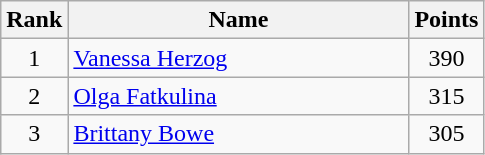<table class="wikitable" border="1" style="text-align:center">
<tr>
<th width=30>Rank</th>
<th width=220>Name</th>
<th width=25>Points</th>
</tr>
<tr>
<td>1</td>
<td align="left"> <a href='#'>Vanessa Herzog</a></td>
<td>390</td>
</tr>
<tr>
<td>2</td>
<td align="left"> <a href='#'>Olga Fatkulina</a></td>
<td>315</td>
</tr>
<tr>
<td>3</td>
<td align="left"> <a href='#'>Brittany Bowe</a></td>
<td>305</td>
</tr>
</table>
